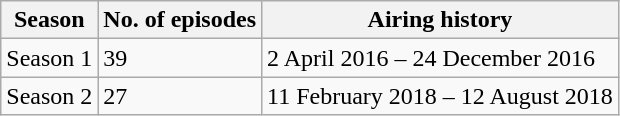<table class="wikitable">
<tr>
<th>Season</th>
<th>No. of episodes</th>
<th>Airing history</th>
</tr>
<tr>
<td>Season 1</td>
<td>39</td>
<td>2 April 2016 – 24 December 2016</td>
</tr>
<tr>
<td>Season 2</td>
<td>27</td>
<td>11 February 2018 – 12 August 2018</td>
</tr>
</table>
